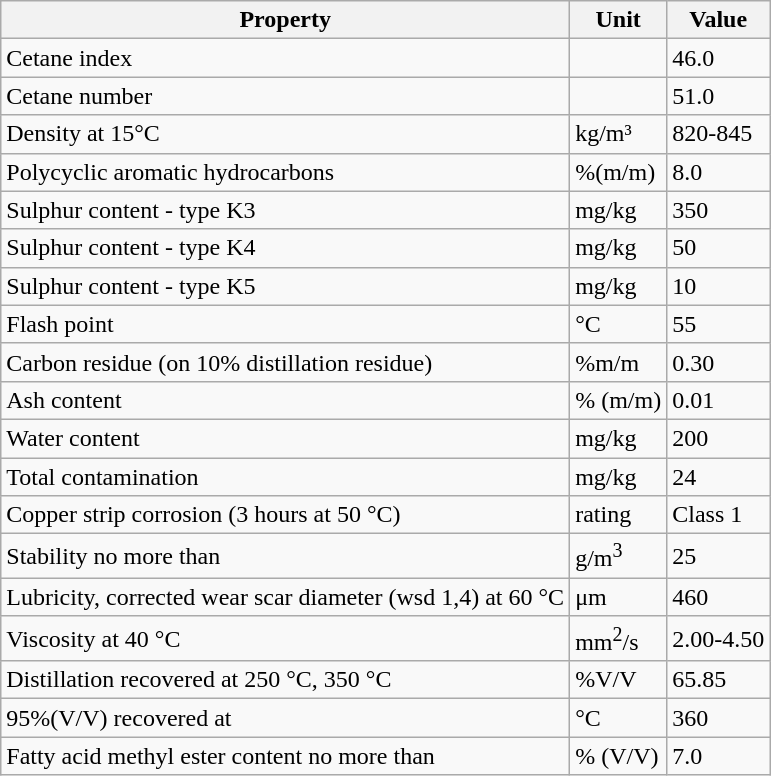<table class="wikitable">
<tr>
<th>Property</th>
<th>Unit</th>
<th>Value</th>
</tr>
<tr>
<td>Cetane index</td>
<td></td>
<td>46.0</td>
</tr>
<tr>
<td>Cetane number</td>
<td></td>
<td>51.0</td>
</tr>
<tr>
<td>Density at 15°C</td>
<td>kg/m³</td>
<td>820-845</td>
</tr>
<tr>
<td>Polycyclic aromatic hydrocarbons</td>
<td>%(m/m)</td>
<td>8.0</td>
</tr>
<tr>
<td>Sulphur content - type K3</td>
<td>mg/kg</td>
<td>350</td>
</tr>
<tr>
<td>Sulphur content - type K4</td>
<td>mg/kg</td>
<td>50</td>
</tr>
<tr>
<td>Sulphur content - type K5</td>
<td>mg/kg</td>
<td>10</td>
</tr>
<tr>
<td>Flash point</td>
<td>°C</td>
<td>55</td>
</tr>
<tr>
<td>Carbon residue (on 10% distillation residue)</td>
<td>%m/m</td>
<td>0.30</td>
</tr>
<tr>
<td wood ash>Ash content</td>
<td>% (m/m)</td>
<td>0.01</td>
</tr>
<tr>
<td>Water content</td>
<td>mg/kg</td>
<td>200</td>
</tr>
<tr>
<td>Total contamination</td>
<td>mg/kg</td>
<td>24</td>
</tr>
<tr>
<td>Copper strip corrosion (3 hours at 50 °C)</td>
<td>rating</td>
<td>Class 1</td>
</tr>
<tr>
<td Oxidation Chemical stability>Stability no more than</td>
<td>g/m<sup>3</sup></td>
<td>25</td>
</tr>
<tr>
<td>Lubricity, corrected wear scar diameter (wsd 1,4) at 60 °C</td>
<td>μm</td>
<td>460</td>
</tr>
<tr>
<td>Viscosity at 40 °C</td>
<td>mm<sup>2</sup>/s</td>
<td>2.00-4.50</td>
</tr>
<tr>
<td>Distillation recovered at 250 °C, 350 °C</td>
<td>%V/V</td>
<td>65.85</td>
</tr>
<tr>
<td>95%(V/V) recovered at</td>
<td>°C</td>
<td>360</td>
</tr>
<tr>
<td>Fatty acid methyl ester content no more than</td>
<td>% (V/V)</td>
<td>7.0</td>
</tr>
</table>
